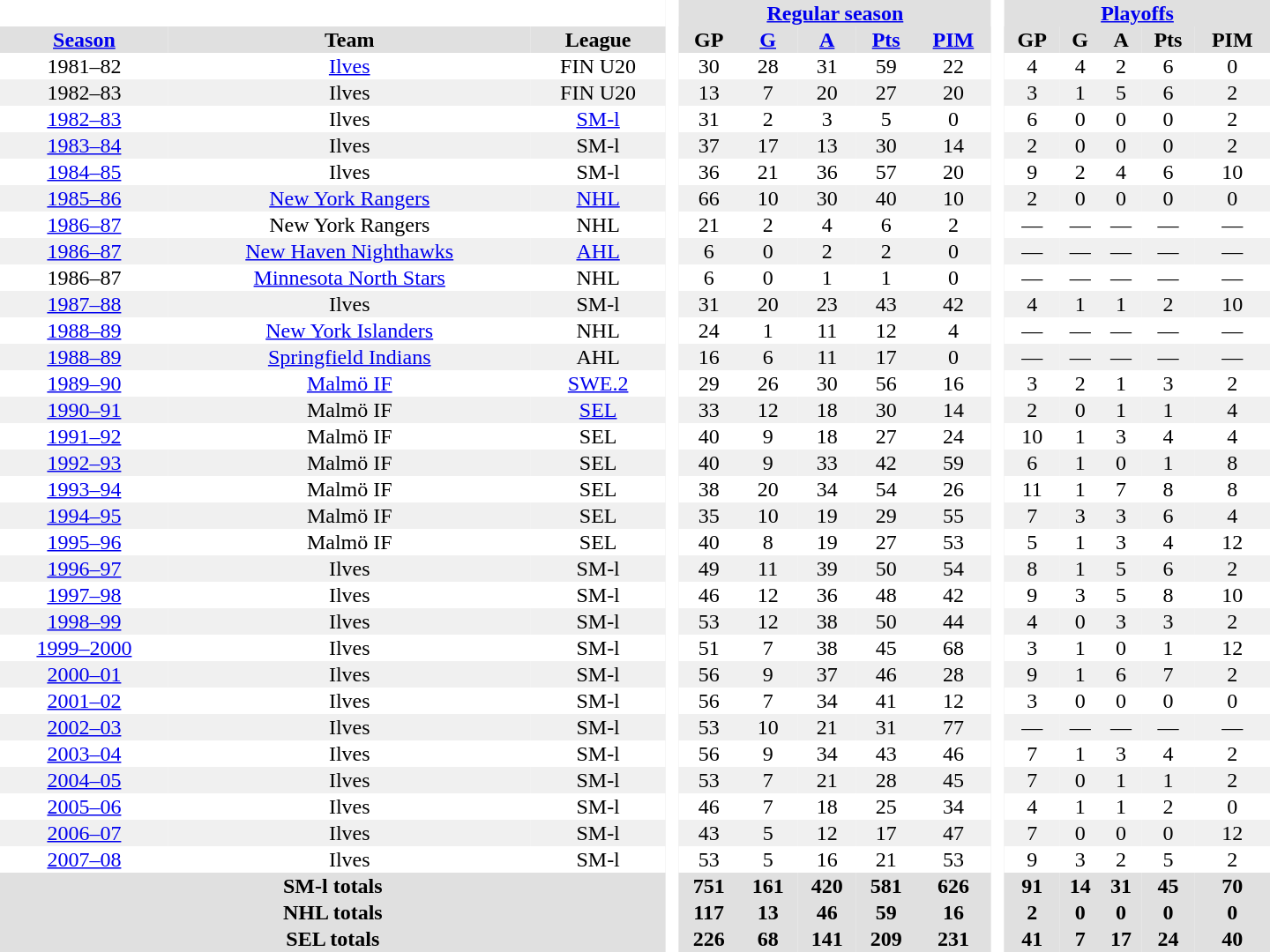<table border="0" cellpadding="1" cellspacing="0" style="text-align:center; width:60em">
<tr bgcolor="#e0e0e0">
<th colspan="3" bgcolor="#ffffff"> </th>
<th rowspan="99" bgcolor="#ffffff"> </th>
<th colspan="5"><a href='#'>Regular season</a></th>
<th rowspan="99" bgcolor="#ffffff"> </th>
<th colspan="5"><a href='#'>Playoffs</a></th>
</tr>
<tr bgcolor="#e0e0e0">
<th><a href='#'>Season</a></th>
<th>Team</th>
<th>League</th>
<th>GP</th>
<th><a href='#'>G</a></th>
<th><a href='#'>A</a></th>
<th><a href='#'>Pts</a></th>
<th><a href='#'>PIM</a></th>
<th>GP</th>
<th>G</th>
<th>A</th>
<th>Pts</th>
<th>PIM</th>
</tr>
<tr>
<td>1981–82</td>
<td><a href='#'>Ilves</a></td>
<td>FIN U20</td>
<td>30</td>
<td>28</td>
<td>31</td>
<td>59</td>
<td>22</td>
<td>4</td>
<td>4</td>
<td>2</td>
<td>6</td>
<td>0</td>
</tr>
<tr bgcolor="#f0f0f0">
<td>1982–83</td>
<td>Ilves</td>
<td>FIN U20</td>
<td>13</td>
<td>7</td>
<td>20</td>
<td>27</td>
<td>20</td>
<td>3</td>
<td>1</td>
<td>5</td>
<td>6</td>
<td>2</td>
</tr>
<tr>
<td><a href='#'>1982–83</a></td>
<td>Ilves</td>
<td><a href='#'>SM-l</a></td>
<td>31</td>
<td>2</td>
<td>3</td>
<td>5</td>
<td>0</td>
<td>6</td>
<td>0</td>
<td>0</td>
<td>0</td>
<td>2</td>
</tr>
<tr bgcolor="#f0f0f0">
<td><a href='#'>1983–84</a></td>
<td>Ilves</td>
<td>SM-l</td>
<td>37</td>
<td>17</td>
<td>13</td>
<td>30</td>
<td>14</td>
<td>2</td>
<td>0</td>
<td>0</td>
<td>0</td>
<td>2</td>
</tr>
<tr>
<td><a href='#'>1984–85</a></td>
<td>Ilves</td>
<td>SM-l</td>
<td>36</td>
<td>21</td>
<td>36</td>
<td>57</td>
<td>20</td>
<td>9</td>
<td>2</td>
<td>4</td>
<td>6</td>
<td>10</td>
</tr>
<tr bgcolor="#f0f0f0">
<td><a href='#'>1985–86</a></td>
<td><a href='#'>New York Rangers</a></td>
<td><a href='#'>NHL</a></td>
<td>66</td>
<td>10</td>
<td>30</td>
<td>40</td>
<td>10</td>
<td>2</td>
<td>0</td>
<td>0</td>
<td>0</td>
<td>0</td>
</tr>
<tr>
<td><a href='#'>1986–87</a></td>
<td>New York Rangers</td>
<td>NHL</td>
<td>21</td>
<td>2</td>
<td>4</td>
<td>6</td>
<td>2</td>
<td>—</td>
<td>—</td>
<td>—</td>
<td>—</td>
<td>—</td>
</tr>
<tr bgcolor="#f0f0f0">
<td><a href='#'>1986–87</a></td>
<td><a href='#'>New Haven Nighthawks</a></td>
<td><a href='#'>AHL</a></td>
<td>6</td>
<td>0</td>
<td>2</td>
<td>2</td>
<td>0</td>
<td>—</td>
<td>—</td>
<td>—</td>
<td>—</td>
<td>—</td>
</tr>
<tr>
<td>1986–87</td>
<td><a href='#'>Minnesota North Stars</a></td>
<td>NHL</td>
<td>6</td>
<td>0</td>
<td>1</td>
<td>1</td>
<td>0</td>
<td>—</td>
<td>—</td>
<td>—</td>
<td>—</td>
<td>—</td>
</tr>
<tr bgcolor="#f0f0f0">
<td><a href='#'>1987–88</a></td>
<td>Ilves</td>
<td>SM-l</td>
<td>31</td>
<td>20</td>
<td>23</td>
<td>43</td>
<td>42</td>
<td>4</td>
<td>1</td>
<td>1</td>
<td>2</td>
<td>10</td>
</tr>
<tr>
<td><a href='#'>1988–89</a></td>
<td><a href='#'>New York Islanders</a></td>
<td>NHL</td>
<td>24</td>
<td>1</td>
<td>11</td>
<td>12</td>
<td>4</td>
<td>—</td>
<td>—</td>
<td>—</td>
<td>—</td>
<td>—</td>
</tr>
<tr bgcolor="#f0f0f0">
<td><a href='#'>1988–89</a></td>
<td><a href='#'>Springfield Indians</a></td>
<td>AHL</td>
<td>16</td>
<td>6</td>
<td>11</td>
<td>17</td>
<td>0</td>
<td>—</td>
<td>—</td>
<td>—</td>
<td>—</td>
<td>—</td>
</tr>
<tr>
<td><a href='#'>1989–90</a></td>
<td><a href='#'>Malmö IF</a></td>
<td><a href='#'>SWE.2</a></td>
<td>29</td>
<td>26</td>
<td>30</td>
<td>56</td>
<td>16</td>
<td>3</td>
<td>2</td>
<td>1</td>
<td>3</td>
<td>2</td>
</tr>
<tr bgcolor="#f0f0f0">
<td><a href='#'>1990–91</a></td>
<td>Malmö IF</td>
<td><a href='#'>SEL</a></td>
<td>33</td>
<td>12</td>
<td>18</td>
<td>30</td>
<td>14</td>
<td>2</td>
<td>0</td>
<td>1</td>
<td>1</td>
<td>4</td>
</tr>
<tr>
<td><a href='#'>1991–92</a></td>
<td>Malmö IF</td>
<td>SEL</td>
<td>40</td>
<td>9</td>
<td>18</td>
<td>27</td>
<td>24</td>
<td>10</td>
<td>1</td>
<td>3</td>
<td>4</td>
<td>4</td>
</tr>
<tr bgcolor="#f0f0f0">
<td><a href='#'>1992–93</a></td>
<td>Malmö IF</td>
<td>SEL</td>
<td>40</td>
<td>9</td>
<td>33</td>
<td>42</td>
<td>59</td>
<td>6</td>
<td>1</td>
<td>0</td>
<td>1</td>
<td>8</td>
</tr>
<tr>
<td><a href='#'>1993–94</a></td>
<td>Malmö IF</td>
<td>SEL</td>
<td>38</td>
<td>20</td>
<td>34</td>
<td>54</td>
<td>26</td>
<td>11</td>
<td>1</td>
<td>7</td>
<td>8</td>
<td>8</td>
</tr>
<tr bgcolor="#f0f0f0">
<td><a href='#'>1994–95</a></td>
<td>Malmö IF</td>
<td>SEL</td>
<td>35</td>
<td>10</td>
<td>19</td>
<td>29</td>
<td>55</td>
<td>7</td>
<td>3</td>
<td>3</td>
<td>6</td>
<td>4</td>
</tr>
<tr>
<td><a href='#'>1995–96</a></td>
<td>Malmö IF</td>
<td>SEL</td>
<td>40</td>
<td>8</td>
<td>19</td>
<td>27</td>
<td>53</td>
<td>5</td>
<td>1</td>
<td>3</td>
<td>4</td>
<td>12</td>
</tr>
<tr bgcolor="#f0f0f0">
<td><a href='#'>1996–97</a></td>
<td>Ilves</td>
<td>SM-l</td>
<td>49</td>
<td>11</td>
<td>39</td>
<td>50</td>
<td>54</td>
<td>8</td>
<td>1</td>
<td>5</td>
<td>6</td>
<td>2</td>
</tr>
<tr>
<td><a href='#'>1997–98</a></td>
<td>Ilves</td>
<td>SM-l</td>
<td>46</td>
<td>12</td>
<td>36</td>
<td>48</td>
<td>42</td>
<td>9</td>
<td>3</td>
<td>5</td>
<td>8</td>
<td>10</td>
</tr>
<tr bgcolor="#f0f0f0">
<td><a href='#'>1998–99</a></td>
<td>Ilves</td>
<td>SM-l</td>
<td>53</td>
<td>12</td>
<td>38</td>
<td>50</td>
<td>44</td>
<td>4</td>
<td>0</td>
<td>3</td>
<td>3</td>
<td>2</td>
</tr>
<tr>
<td><a href='#'>1999–2000</a></td>
<td>Ilves</td>
<td>SM-l</td>
<td>51</td>
<td>7</td>
<td>38</td>
<td>45</td>
<td>68</td>
<td>3</td>
<td>1</td>
<td>0</td>
<td>1</td>
<td>12</td>
</tr>
<tr bgcolor="#f0f0f0">
<td><a href='#'>2000–01</a></td>
<td>Ilves</td>
<td>SM-l</td>
<td>56</td>
<td>9</td>
<td>37</td>
<td>46</td>
<td>28</td>
<td>9</td>
<td>1</td>
<td>6</td>
<td>7</td>
<td>2</td>
</tr>
<tr>
<td><a href='#'>2001–02</a></td>
<td>Ilves</td>
<td>SM-l</td>
<td>56</td>
<td>7</td>
<td>34</td>
<td>41</td>
<td>12</td>
<td>3</td>
<td>0</td>
<td>0</td>
<td>0</td>
<td>0</td>
</tr>
<tr bgcolor="#f0f0f0">
<td><a href='#'>2002–03</a></td>
<td>Ilves</td>
<td>SM-l</td>
<td>53</td>
<td>10</td>
<td>21</td>
<td>31</td>
<td>77</td>
<td>—</td>
<td>—</td>
<td>—</td>
<td>—</td>
<td>—</td>
</tr>
<tr>
<td><a href='#'>2003–04</a></td>
<td>Ilves</td>
<td>SM-l</td>
<td>56</td>
<td>9</td>
<td>34</td>
<td>43</td>
<td>46</td>
<td>7</td>
<td>1</td>
<td>3</td>
<td>4</td>
<td>2</td>
</tr>
<tr bgcolor="#f0f0f0">
<td><a href='#'>2004–05</a></td>
<td>Ilves</td>
<td>SM-l</td>
<td>53</td>
<td>7</td>
<td>21</td>
<td>28</td>
<td>45</td>
<td>7</td>
<td>0</td>
<td>1</td>
<td>1</td>
<td>2</td>
</tr>
<tr>
<td><a href='#'>2005–06</a></td>
<td>Ilves</td>
<td>SM-l</td>
<td>46</td>
<td>7</td>
<td>18</td>
<td>25</td>
<td>34</td>
<td>4</td>
<td>1</td>
<td>1</td>
<td>2</td>
<td>0</td>
</tr>
<tr bgcolor="#f0f0f0">
<td><a href='#'>2006–07</a></td>
<td>Ilves</td>
<td>SM-l</td>
<td>43</td>
<td>5</td>
<td>12</td>
<td>17</td>
<td>47</td>
<td>7</td>
<td>0</td>
<td>0</td>
<td>0</td>
<td>12</td>
</tr>
<tr>
<td><a href='#'>2007–08</a></td>
<td>Ilves</td>
<td>SM-l</td>
<td>53</td>
<td>5</td>
<td>16</td>
<td>21</td>
<td>53</td>
<td>9</td>
<td>3</td>
<td>2</td>
<td>5</td>
<td>2</td>
</tr>
<tr bgcolor="#e0e0e0">
<th colspan="3">SM-l totals</th>
<th>751</th>
<th>161</th>
<th>420</th>
<th>581</th>
<th>626</th>
<th>91</th>
<th>14</th>
<th>31</th>
<th>45</th>
<th>70</th>
</tr>
<tr bgcolor="#e0e0e0">
<th colspan="3">NHL totals</th>
<th>117</th>
<th>13</th>
<th>46</th>
<th>59</th>
<th>16</th>
<th>2</th>
<th>0</th>
<th>0</th>
<th>0</th>
<th>0</th>
</tr>
<tr bgcolor="#e0e0e0">
<th colspan="3">SEL totals</th>
<th>226</th>
<th>68</th>
<th>141</th>
<th>209</th>
<th>231</th>
<th>41</th>
<th>7</th>
<th>17</th>
<th>24</th>
<th>40</th>
</tr>
</table>
